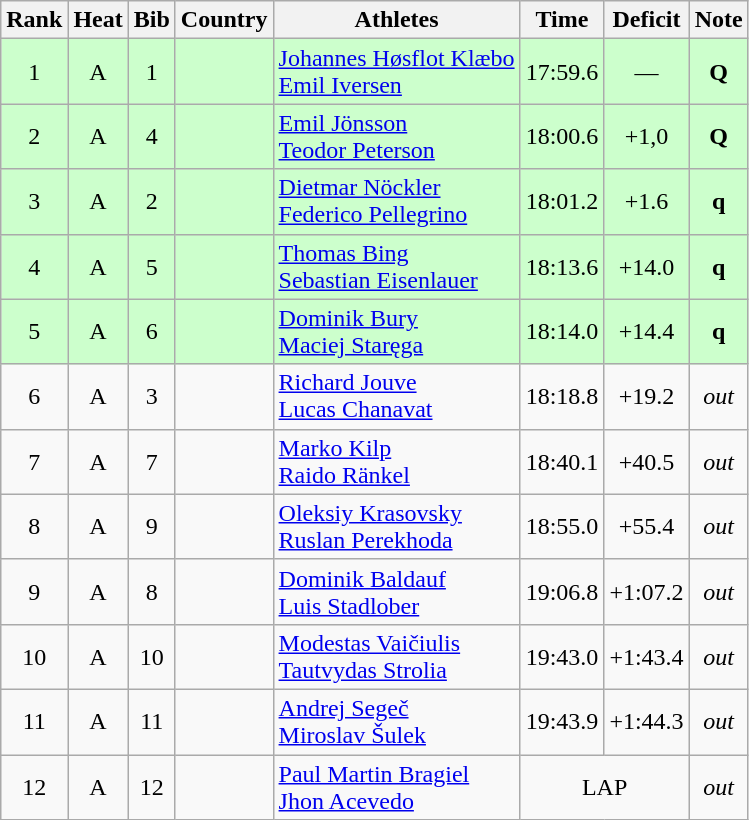<table class="wikitable sortable" style="text-align:center">
<tr>
<th>Rank</th>
<th>Heat</th>
<th>Bib</th>
<th>Country</th>
<th>Athletes</th>
<th>Time</th>
<th>Deficit</th>
<th>Note</th>
</tr>
<tr bgcolor=ccffcc>
<td>1</td>
<td>A</td>
<td>1</td>
<td align=left></td>
<td align=left><a href='#'>Johannes Høsflot Klæbo</a><br><a href='#'>Emil Iversen</a></td>
<td>17:59.6</td>
<td>—</td>
<td><strong>Q</strong></td>
</tr>
<tr bgcolor=ccffcc>
<td>2</td>
<td>A</td>
<td>4</td>
<td align=left></td>
<td align=left><a href='#'>Emil Jönsson</a><br><a href='#'>Teodor Peterson</a></td>
<td>18:00.6</td>
<td>+1,0</td>
<td><strong>Q</strong></td>
</tr>
<tr bgcolor=ccffcc>
<td>3</td>
<td>A</td>
<td>2</td>
<td align=left></td>
<td align=left><a href='#'>Dietmar Nöckler</a><br><a href='#'>Federico Pellegrino</a></td>
<td>18:01.2</td>
<td>+1.6</td>
<td><strong>q</strong></td>
</tr>
<tr bgcolor=ccffcc>
<td>4</td>
<td>A</td>
<td>5</td>
<td align=left></td>
<td align=left><a href='#'>Thomas Bing</a><br><a href='#'>Sebastian Eisenlauer</a></td>
<td>18:13.6</td>
<td>+14.0</td>
<td><strong>q</strong></td>
</tr>
<tr bgcolor=ccffcc>
<td>5</td>
<td>A</td>
<td>6</td>
<td align=left></td>
<td align=left><a href='#'>Dominik Bury</a><br><a href='#'>Maciej Staręga</a></td>
<td>18:14.0</td>
<td>+14.4</td>
<td><strong>q</strong></td>
</tr>
<tr>
<td>6</td>
<td>A</td>
<td>3</td>
<td align=left></td>
<td align=left><a href='#'>Richard Jouve</a><br><a href='#'>Lucas Chanavat</a></td>
<td>18:18.8</td>
<td>+19.2</td>
<td><em>out</em></td>
</tr>
<tr>
<td>7</td>
<td>A</td>
<td>7</td>
<td align=left></td>
<td align=left><a href='#'>Marko Kilp</a><br><a href='#'>Raido Ränkel</a></td>
<td>18:40.1</td>
<td>+40.5</td>
<td><em>out</em></td>
</tr>
<tr>
<td>8</td>
<td>A</td>
<td>9</td>
<td align=left></td>
<td align=left><a href='#'>Oleksiy Krasovsky</a><br><a href='#'>Ruslan Perekhoda</a></td>
<td>18:55.0</td>
<td>+55.4</td>
<td><em>out</em></td>
</tr>
<tr>
<td>9</td>
<td>A</td>
<td>8</td>
<td align=left></td>
<td align=left><a href='#'>Dominik Baldauf</a><br><a href='#'>Luis Stadlober</a></td>
<td>19:06.8</td>
<td>+1:07.2</td>
<td><em>out</em></td>
</tr>
<tr>
<td>10</td>
<td>A</td>
<td>10</td>
<td align=left></td>
<td align=left><a href='#'>Modestas Vaičiulis</a><br><a href='#'>Tautvydas Strolia</a></td>
<td>19:43.0</td>
<td>+1:43.4</td>
<td><em>out</em></td>
</tr>
<tr>
<td>11</td>
<td>A</td>
<td>11</td>
<td align=left></td>
<td align=left><a href='#'>Andrej Segeč</a><br><a href='#'>Miroslav Šulek</a></td>
<td>19:43.9</td>
<td>+1:44.3</td>
<td><em>out</em></td>
</tr>
<tr>
<td>12</td>
<td>A</td>
<td>12</td>
<td align=left></td>
<td align=left><a href='#'>Paul Martin Bragiel</a><br><a href='#'>Jhon Acevedo</a></td>
<td colspan=2>LAP</td>
<td><em>out</em></td>
</tr>
</table>
